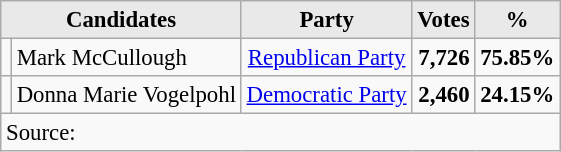<table class=wikitable style="font-size:95%; text-align:right;">
<tr>
<th style="background-color:#E9E9E9" align=center colspan=2>Candidates</th>
<th style="background-color:#E9E9E9" align=center>Party</th>
<th style="background-color:#E9E9E9" align=center>Votes</th>
<th style="background-color:#E9E9E9" align=center>%</th>
</tr>
<tr>
<td></td>
<td align=left>Mark McCullough</td>
<td align=center><a href='#'>Republican Party</a></td>
<td><strong>7,726</strong></td>
<td><strong>75.85%</strong></td>
</tr>
<tr>
<td></td>
<td align=left>Donna Marie Vogelpohl</td>
<td align=center><a href='#'>Democratic Party</a></td>
<td><strong>2,460</strong></td>
<td><strong>24.15%</strong></td>
</tr>
<tr>
<td align="left" colspan=6>Source:</td>
</tr>
</table>
